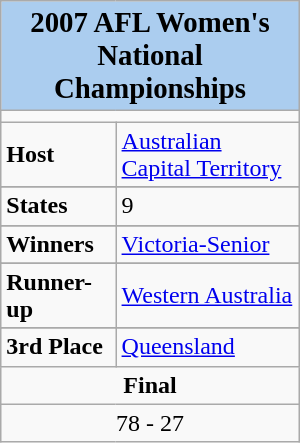<table class="wikitable" align="right" width="200" style="margin-left:0.3em">
<tr>
<th style="background:#ABCDEF" align="center" colspan="2"><big>2007 AFL Women's National Championships</big></th>
</tr>
<tr>
<td colspan="2" style="text-align: center;"></td>
</tr>
<tr>
<td><strong>Host</strong></td>
<td><a href='#'>Australian Capital Territory</a></td>
</tr>
<tr style="text-align:center;">
</tr>
<tr>
<td><strong>States</strong></td>
<td>9</td>
</tr>
<tr style="text-align:center;">
</tr>
<tr>
<td><strong>Winners</strong></td>
<td><a href='#'>Victoria-Senior</a></td>
</tr>
<tr style="text-align:center;">
</tr>
<tr>
<td><strong>Runner-up</strong></td>
<td><a href='#'>Western Australia</a></td>
</tr>
<tr style="text-align:center;">
</tr>
<tr>
<td><strong>3rd Place</strong></td>
<td><a href='#'>Queensland</a></td>
</tr>
<tr style="text-align:center;">
<td colspan="2"><strong>Final</strong></td>
</tr>
<tr style="text-align:center;">
<td colspan="2">78 - 27</td>
</tr>
</table>
